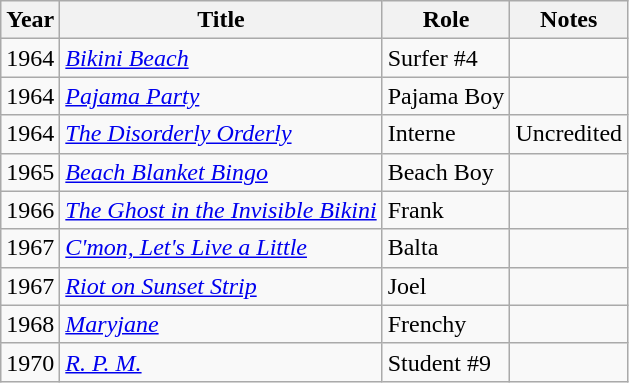<table class="wikitable">
<tr>
<th>Year</th>
<th>Title</th>
<th>Role</th>
<th>Notes</th>
</tr>
<tr>
<td>1964</td>
<td><em><a href='#'>Bikini Beach</a></em></td>
<td>Surfer #4</td>
<td></td>
</tr>
<tr>
<td>1964</td>
<td><em><a href='#'>Pajama Party</a></em></td>
<td>Pajama Boy</td>
<td></td>
</tr>
<tr>
<td>1964</td>
<td><em><a href='#'>The Disorderly Orderly</a></em></td>
<td>Interne</td>
<td>Uncredited</td>
</tr>
<tr>
<td>1965</td>
<td><em><a href='#'>Beach Blanket Bingo</a></em></td>
<td>Beach Boy</td>
<td></td>
</tr>
<tr>
<td>1966</td>
<td><em><a href='#'>The Ghost in the Invisible Bikini</a></em></td>
<td>Frank</td>
<td></td>
</tr>
<tr>
<td>1967</td>
<td><em><a href='#'>C'mon, Let's Live a Little</a></em></td>
<td>Balta</td>
<td></td>
</tr>
<tr>
<td>1967</td>
<td><em><a href='#'>Riot on Sunset Strip</a></em></td>
<td>Joel</td>
<td></td>
</tr>
<tr>
<td>1968</td>
<td><em><a href='#'>Maryjane</a></em></td>
<td>Frenchy</td>
<td></td>
</tr>
<tr>
<td>1970</td>
<td><em><a href='#'>R. P. M.</a></em></td>
<td>Student #9</td>
<td></td>
</tr>
</table>
